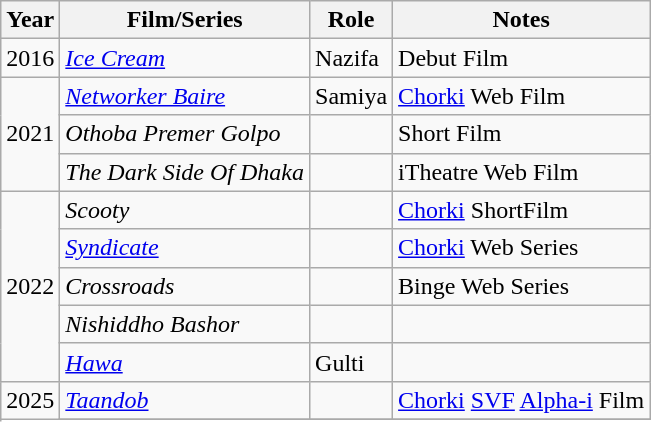<table class="wikitable">
<tr>
<th>Year</th>
<th>Film/Series</th>
<th>Role</th>
<th>Notes</th>
</tr>
<tr>
<td>2016</td>
<td><em><a href='#'>Ice Cream</a></em></td>
<td>Nazifa</td>
<td>Debut Film</td>
</tr>
<tr>
<td rowspan="3">2021</td>
<td><em><a href='#'>Networker Baire</a></em></td>
<td>Samiya</td>
<td><a href='#'>Chorki</a> Web Film</td>
</tr>
<tr>
<td><em>Othoba Premer Golpo</em></td>
<td></td>
<td>Short Film</td>
</tr>
<tr>
<td><em>The Dark Side Of Dhaka</em></td>
<td></td>
<td>iTheatre  Web Film</td>
</tr>
<tr>
<td rowspan="5">2022</td>
<td><em>Scooty</em></td>
<td></td>
<td><a href='#'>Chorki</a> ShortFilm</td>
</tr>
<tr>
<td><em><a href='#'>Syndicate</a></em></td>
<td></td>
<td><a href='#'>Chorki</a> Web Series</td>
</tr>
<tr>
<td><em>Crossroads</em></td>
<td></td>
<td>Binge Web Series</td>
</tr>
<tr>
<td><em>Nishiddho Bashor</em></td>
<td></td>
<td></td>
</tr>
<tr>
<td><em><a href='#'>Hawa</a></em></td>
<td>Gulti</td>
<td></td>
</tr>
<tr>
<td rowspan="5">2025</td>
<td><em><a href='#'>Taandob</a></em></td>
<td></td>
<td><a href='#'>Chorki</a> <a href='#'>SVF</a> <a href='#'>Alpha-i</a> Film</td>
</tr>
<tr>
</tr>
</table>
